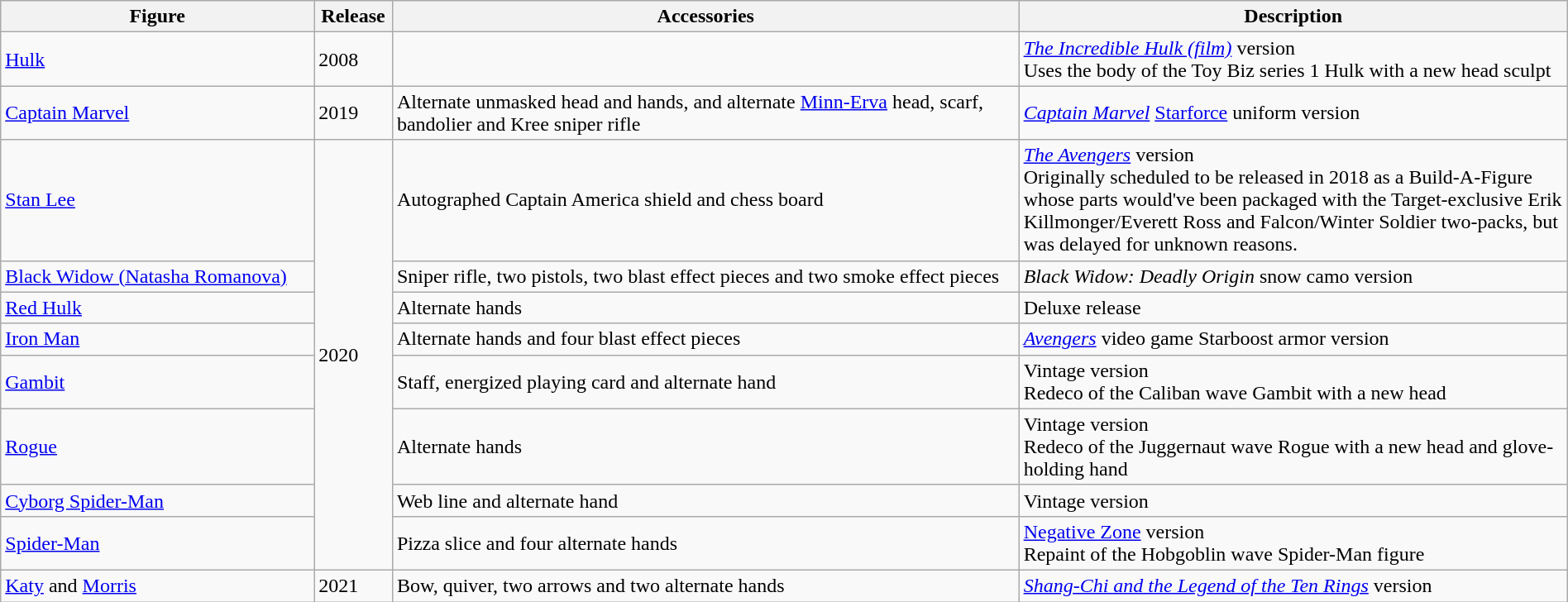<table class="wikitable" style="width:100%;">
<tr>
<th width=20%>Figure</th>
<th width=5%>Release</th>
<th width=40%>Accessories</th>
<th width=40%>Description</th>
</tr>
<tr>
<td><a href='#'>Hulk</a></td>
<td>2008</td>
<td></td>
<td><em><a href='#'>The Incredible Hulk (film)</a></em> version<br>Uses the body of the Toy Biz series 1 Hulk with a new head sculpt</td>
</tr>
<tr>
<td><a href='#'>Captain Marvel</a></td>
<td>2019</td>
<td>Alternate unmasked head and hands, and alternate <a href='#'>Minn-Erva</a> head, scarf, bandolier and Kree sniper rifle</td>
<td><em><a href='#'>Captain Marvel</a></em> <a href='#'>Starforce</a> uniform version</td>
</tr>
<tr>
<td><a href='#'>Stan Lee</a></td>
<td rowspan=8>2020</td>
<td>Autographed Captain America shield and chess board</td>
<td><em><a href='#'>The Avengers</a></em> version<br>Originally scheduled to be released in 2018 as a Build-A-Figure whose parts would've been packaged with the Target-exclusive Erik Killmonger/Everett Ross and Falcon/Winter Soldier two-packs, but was delayed for unknown reasons.</td>
</tr>
<tr>
<td><a href='#'>Black Widow (Natasha Romanova)</a></td>
<td>Sniper rifle, two pistols, two blast effect pieces and two smoke effect pieces</td>
<td><em>Black Widow: Deadly Origin</em> snow camo version</td>
</tr>
<tr>
<td><a href='#'>Red Hulk</a></td>
<td>Alternate hands</td>
<td>Deluxe release</td>
</tr>
<tr>
<td><a href='#'>Iron Man</a></td>
<td>Alternate hands and four blast effect pieces</td>
<td><em><a href='#'>Avengers</a></em> video game Starboost armor version</td>
</tr>
<tr>
<td><a href='#'>Gambit</a></td>
<td>Staff, energized playing card and alternate hand</td>
<td>Vintage version<br>Redeco of the Caliban wave Gambit with a new head</td>
</tr>
<tr>
<td><a href='#'>Rogue</a></td>
<td>Alternate hands</td>
<td>Vintage version<br>Redeco of the Juggernaut wave Rogue with a new head and glove-holding hand</td>
</tr>
<tr>
<td><a href='#'>Cyborg Spider-Man</a></td>
<td>Web line and alternate hand</td>
<td>Vintage version</td>
</tr>
<tr>
<td><a href='#'>Spider-Man</a></td>
<td>Pizza slice and four alternate hands</td>
<td><a href='#'>Negative Zone</a> version<br>Repaint of the Hobgoblin wave Spider-Man figure</td>
</tr>
<tr>
<td><a href='#'>Katy</a> and <a href='#'>Morris</a></td>
<td rowspan=1>2021</td>
<td>Bow, quiver, two arrows and two alternate hands</td>
<td><em><a href='#'>Shang-Chi and the Legend of the Ten Rings</a></em> version</td>
</tr>
</table>
